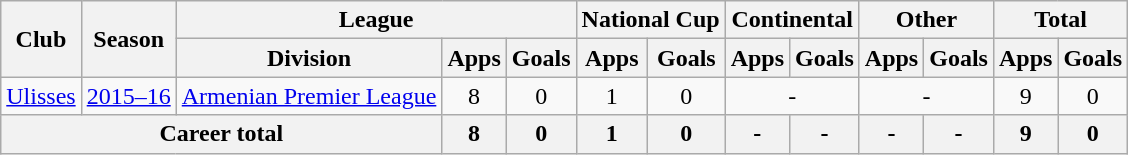<table class="wikitable" style="text-align: center">
<tr>
<th rowspan="2">Club</th>
<th rowspan="2">Season</th>
<th colspan="3">League</th>
<th colspan="2">National Cup</th>
<th colspan="2">Continental</th>
<th colspan="2">Other</th>
<th colspan="2">Total</th>
</tr>
<tr>
<th>Division</th>
<th>Apps</th>
<th>Goals</th>
<th>Apps</th>
<th>Goals</th>
<th>Apps</th>
<th>Goals</th>
<th>Apps</th>
<th>Goals</th>
<th>Apps</th>
<th>Goals</th>
</tr>
<tr>
<td><a href='#'>Ulisses</a></td>
<td><a href='#'>2015–16</a></td>
<td><a href='#'>Armenian Premier League</a></td>
<td>8</td>
<td>0</td>
<td>1</td>
<td>0</td>
<td colspan="2">-</td>
<td colspan="2">-</td>
<td>9</td>
<td>0</td>
</tr>
<tr>
<th colspan="3">Career total</th>
<th>8</th>
<th>0</th>
<th>1</th>
<th>0</th>
<th>-</th>
<th>-</th>
<th>-</th>
<th>-</th>
<th>9</th>
<th>0</th>
</tr>
</table>
